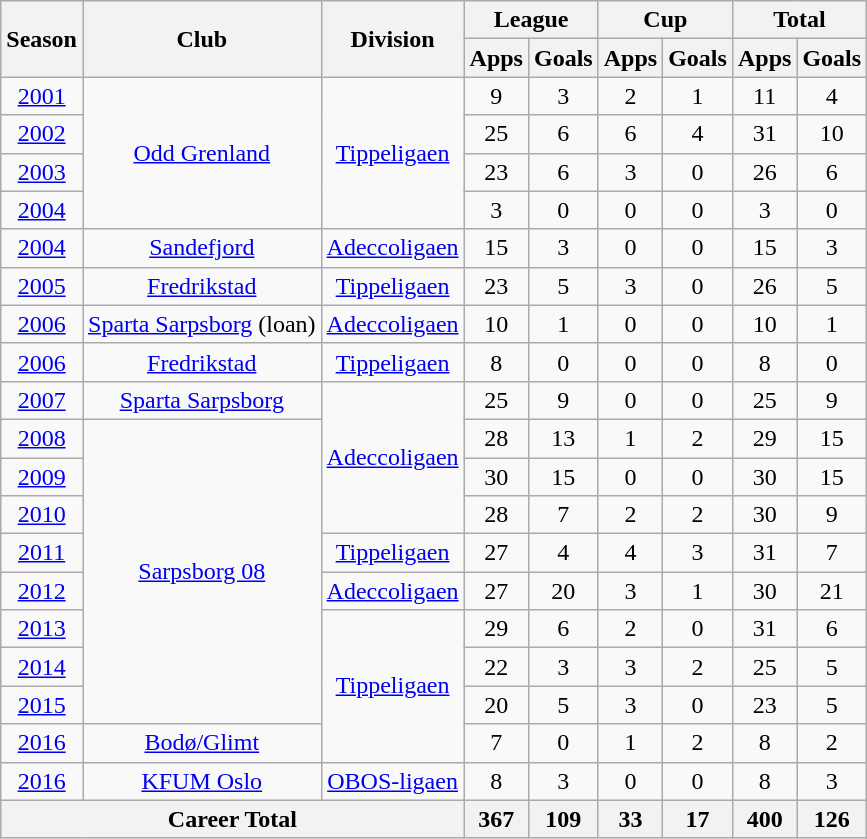<table class="wikitable" style="text-align: center;">
<tr>
<th rowspan="2">Season</th>
<th rowspan="2">Club</th>
<th rowspan="2">Division</th>
<th colspan="2">League</th>
<th colspan="2">Cup</th>
<th colspan="2">Total</th>
</tr>
<tr>
<th>Apps</th>
<th>Goals</th>
<th>Apps</th>
<th>Goals</th>
<th>Apps</th>
<th>Goals</th>
</tr>
<tr>
<td><a href='#'>2001</a></td>
<td rowspan="4" valign="center"><a href='#'>Odd Grenland</a></td>
<td rowspan="4" valign="center"><a href='#'>Tippeligaen</a></td>
<td>9</td>
<td>3</td>
<td>2</td>
<td>1</td>
<td>11</td>
<td>4</td>
</tr>
<tr>
<td><a href='#'>2002</a></td>
<td>25</td>
<td>6</td>
<td>6</td>
<td>4</td>
<td>31</td>
<td>10</td>
</tr>
<tr>
<td><a href='#'>2003</a></td>
<td>23</td>
<td>6</td>
<td>3</td>
<td>0</td>
<td>26</td>
<td>6</td>
</tr>
<tr>
<td><a href='#'>2004</a></td>
<td>3</td>
<td>0</td>
<td>0</td>
<td>0</td>
<td>3</td>
<td>0</td>
</tr>
<tr>
<td><a href='#'>2004</a></td>
<td rowspan="1" valign="center"><a href='#'>Sandefjord</a></td>
<td><a href='#'>Adeccoligaen</a></td>
<td>15</td>
<td>3</td>
<td>0</td>
<td>0</td>
<td>15</td>
<td>3</td>
</tr>
<tr>
<td><a href='#'>2005</a></td>
<td rowspan="1" valign="center"><a href='#'>Fredrikstad</a></td>
<td><a href='#'>Tippeligaen</a></td>
<td>23</td>
<td>5</td>
<td>3</td>
<td>0</td>
<td>26</td>
<td>5</td>
</tr>
<tr>
<td><a href='#'>2006</a></td>
<td rowspan="1" valign="center"><a href='#'>Sparta Sarpsborg</a> (loan)</td>
<td><a href='#'>Adeccoligaen</a></td>
<td>10</td>
<td>1</td>
<td>0</td>
<td>0</td>
<td>10</td>
<td>1</td>
</tr>
<tr>
<td><a href='#'>2006</a></td>
<td rowspan="1" valign="center"><a href='#'>Fredrikstad</a></td>
<td><a href='#'>Tippeligaen</a></td>
<td>8</td>
<td>0</td>
<td>0</td>
<td>0</td>
<td>8</td>
<td>0</td>
</tr>
<tr>
<td><a href='#'>2007</a></td>
<td rowspan="1" valign="center"><a href='#'>Sparta Sarpsborg</a></td>
<td rowspan="4" valign="center"><a href='#'>Adeccoligaen</a></td>
<td>25</td>
<td>9</td>
<td>0</td>
<td>0</td>
<td>25</td>
<td>9</td>
</tr>
<tr>
<td><a href='#'>2008</a></td>
<td rowspan="8" valign="center"><a href='#'>Sarpsborg 08</a></td>
<td>28</td>
<td>13</td>
<td>1</td>
<td>2</td>
<td>29</td>
<td>15</td>
</tr>
<tr>
<td><a href='#'>2009</a></td>
<td>30</td>
<td>15</td>
<td>0</td>
<td>0</td>
<td>30</td>
<td>15</td>
</tr>
<tr>
<td><a href='#'>2010</a></td>
<td>28</td>
<td>7</td>
<td>2</td>
<td>2</td>
<td>30</td>
<td>9</td>
</tr>
<tr>
<td><a href='#'>2011</a></td>
<td><a href='#'>Tippeligaen</a></td>
<td>27</td>
<td>4</td>
<td>4</td>
<td>3</td>
<td>31</td>
<td>7</td>
</tr>
<tr>
<td><a href='#'>2012</a></td>
<td><a href='#'>Adeccoligaen</a></td>
<td>27</td>
<td>20</td>
<td>3</td>
<td>1</td>
<td>30</td>
<td>21</td>
</tr>
<tr>
<td><a href='#'>2013</a></td>
<td rowspan="4" valign="center"><a href='#'>Tippeligaen</a></td>
<td>29</td>
<td>6</td>
<td>2</td>
<td>0</td>
<td>31</td>
<td>6</td>
</tr>
<tr>
<td><a href='#'>2014</a></td>
<td>22</td>
<td>3</td>
<td>3</td>
<td>2</td>
<td>25</td>
<td>5</td>
</tr>
<tr>
<td><a href='#'>2015</a></td>
<td>20</td>
<td>5</td>
<td>3</td>
<td>0</td>
<td>23</td>
<td>5</td>
</tr>
<tr>
<td><a href='#'>2016</a></td>
<td rowspan="1" valign="center"><a href='#'>Bodø/Glimt</a></td>
<td>7</td>
<td>0</td>
<td>1</td>
<td>2</td>
<td>8</td>
<td>2</td>
</tr>
<tr>
<td><a href='#'>2016</a></td>
<td rowspan="1" valign="center"><a href='#'>KFUM Oslo</a></td>
<td rowspan="1" valign="center"><a href='#'>OBOS-ligaen</a></td>
<td>8</td>
<td>3</td>
<td>0</td>
<td>0</td>
<td>8</td>
<td>3</td>
</tr>
<tr>
<th colspan="3">Career Total</th>
<th>367</th>
<th>109</th>
<th>33</th>
<th>17</th>
<th>400</th>
<th>126</th>
</tr>
</table>
